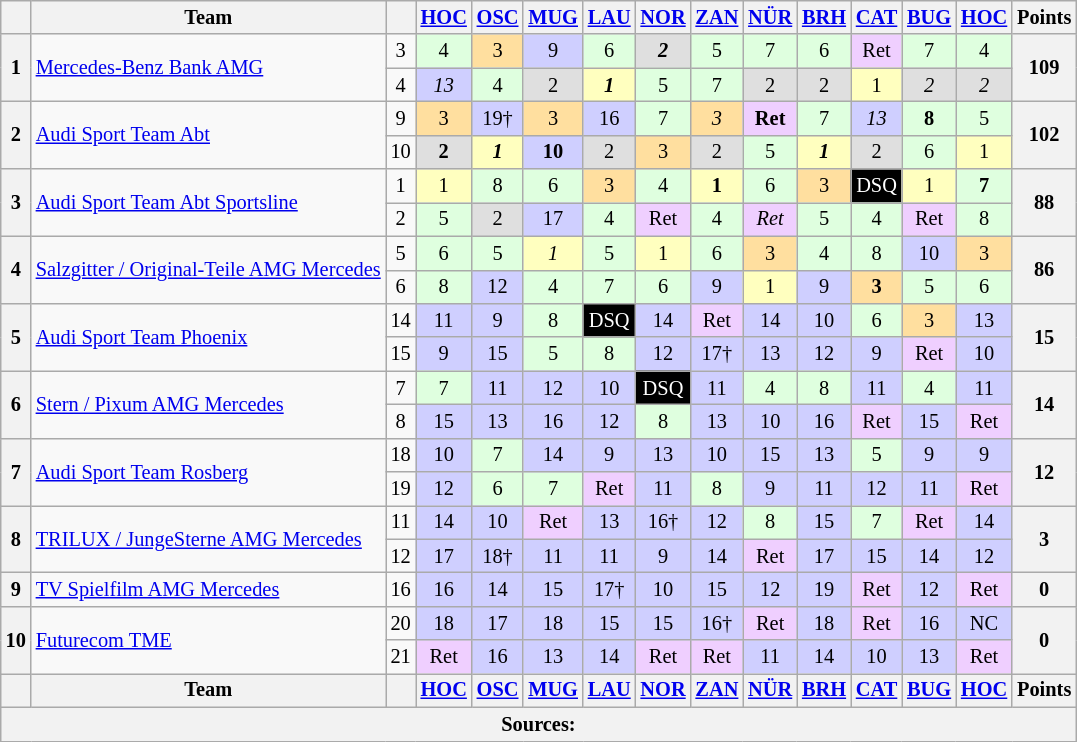<table class="wikitable" style="font-size:85%; text-align:center">
<tr style="background:#f9f9f9" valign="top">
<th valign="middle"></th>
<th valign="middle">Team</th>
<th valign="middle"></th>
<th><a href='#'>HOC</a><br></th>
<th><a href='#'>OSC</a><br></th>
<th><a href='#'>MUG</a><br></th>
<th><a href='#'>LAU</a><br></th>
<th><a href='#'>NOR</a><br></th>
<th><a href='#'>ZAN</a><br></th>
<th><a href='#'>NÜR</a><br></th>
<th><a href='#'>BRH</a><br></th>
<th><a href='#'>CAT</a><br></th>
<th><a href='#'>BUG</a><br></th>
<th><a href='#'>HOC</a><br></th>
<th valign="middle">Points</th>
</tr>
<tr>
<th rowspan=2>1</th>
<td align="left" rowspan=2><a href='#'>Mercedes-Benz Bank AMG</a></td>
<td align="center">3</td>
<td style="background:#dfffdf;">4</td>
<td style="background:#ffdf9f;">3</td>
<td style="background:#cfcfff;">9</td>
<td style="background:#dfffdf;">6</td>
<td style="background:#dfdfdf;"><strong><em>2</em></strong></td>
<td style="background:#dfffdf;">5</td>
<td style="background:#dfffdf;">7</td>
<td style="background:#dfffdf;">6</td>
<td style="background:#efcfff;">Ret</td>
<td style="background:#dfffdf;">7</td>
<td style="background:#dfffdf;">4</td>
<th rowspan=2>109</th>
</tr>
<tr>
<td align="center">4</td>
<td style="background:#cfcfff;"><em>13</em></td>
<td style="background:#dfffdf;">4</td>
<td style="background:#dfdfdf;">2</td>
<td style="background:#ffffbf;"><strong><em>1</em></strong></td>
<td style="background:#dfffdf;">5</td>
<td style="background:#dfffdf;">7</td>
<td style="background:#dfdfdf;">2</td>
<td style="background:#dfdfdf;">2</td>
<td style="background:#ffffbf;">1</td>
<td style="background:#dfdfdf;"><em>2</em></td>
<td style="background:#dfdfdf;"><em>2</em></td>
</tr>
<tr>
<th rowspan=2>2</th>
<td align="left" rowspan=2><a href='#'>Audi Sport Team Abt</a></td>
<td align="center">9</td>
<td style="background:#ffdf9f;">3</td>
<td style="background:#cfcfff;">19†</td>
<td style="background:#ffdf9f;">3</td>
<td style="background:#cfcfff;">16</td>
<td style="background:#dfffdf;">7</td>
<td style="background:#ffdf9f;"><em>3</em></td>
<td style="background:#efcfff;"><strong>Ret</strong></td>
<td style="background:#dfffdf;">7</td>
<td style="background:#cfcfff;"><em>13</em></td>
<td style="background:#dfffdf;"><strong>8</strong></td>
<td style="background:#dfffdf;">5</td>
<th rowspan=2>102</th>
</tr>
<tr>
<td align="center">10</td>
<td style="background:#dfdfdf;"><strong>2</strong></td>
<td style="background:#ffffbf;"><strong><em>1</em></strong></td>
<td style="background:#cfcfff;"><strong>10</strong></td>
<td style="background:#dfdfdf;">2</td>
<td style="background:#ffdf9f;">3</td>
<td style="background:#dfdfdf;">2</td>
<td style="background:#dfffdf;">5</td>
<td style="background:#ffffbf;"><strong><em>1</em></strong></td>
<td style="background:#dfdfdf;">2</td>
<td style="background:#dfffdf;">6</td>
<td style="background:#ffffbf;">1</td>
</tr>
<tr>
<th rowspan=2>3</th>
<td align="left" rowspan=2><a href='#'>Audi Sport Team Abt Sportsline</a></td>
<td align="center">1</td>
<td style="background:#ffffbf;">1</td>
<td style="background:#dfffdf;">8</td>
<td style="background:#dfffdf;">6</td>
<td style="background:#ffdf9f;">3</td>
<td style="background:#dfffdf;">4</td>
<td style="background:#ffffbf;"><strong>1</strong></td>
<td style="background:#dfffdf;">6</td>
<td style="background:#ffdf9f;">3</td>
<td style="background:#000000; color:white;">DSQ</td>
<td style="background:#ffffbf;">1</td>
<td style="background:#dfffdf;"><strong>7</strong></td>
<th rowspan=2>88</th>
</tr>
<tr>
<td align="center">2</td>
<td style="background:#dfffdf;">5</td>
<td style="background:#dfdfdf;">2</td>
<td style="background:#cfcfff;">17</td>
<td style="background:#dfffdf;">4</td>
<td style="background:#efcfff;">Ret</td>
<td style="background:#dfffdf;">4</td>
<td style="background:#efcfff;"><em>Ret</em></td>
<td style="background:#dfffdf;">5</td>
<td style="background:#dfffdf;">4</td>
<td style="background:#efcfff;">Ret</td>
<td style="background:#dfffdf;">8</td>
</tr>
<tr>
<th rowspan=2>4</th>
<td align="left" rowspan=2><a href='#'>Salzgitter / Original-Teile AMG Mercedes</a></td>
<td align="center">5</td>
<td style="background:#dfffdf;">6</td>
<td style="background:#dfffdf;">5</td>
<td style="background:#ffffbf;"><em>1</em></td>
<td style="background:#dfffdf;">5</td>
<td style="background:#ffffbf;">1</td>
<td style="background:#dfffdf;">6</td>
<td style="background:#ffdf9f;">3</td>
<td style="background:#dfffdf;">4</td>
<td style="background:#dfffdf;">8</td>
<td style="background:#cfcfff;">10</td>
<td style="background:#ffdf9f;">3</td>
<th rowspan=2>86</th>
</tr>
<tr>
<td align="center">6</td>
<td style="background:#dfffdf;">8</td>
<td style="background:#cfcfff;">12</td>
<td style="background:#dfffdf;">4</td>
<td style="background:#dfffdf;">7</td>
<td style="background:#dfffdf;">6</td>
<td style="background:#cfcfff;">9</td>
<td style="background:#ffffbf;">1</td>
<td style="background:#cfcfff;">9</td>
<td style="background:#ffdf9f;"><strong>3</strong></td>
<td style="background:#dfffdf;">5</td>
<td style="background:#dfffdf;">6</td>
</tr>
<tr>
<th rowspan=2>5</th>
<td align="left" rowspan=2><a href='#'>Audi Sport Team Phoenix</a></td>
<td align="center">14</td>
<td style="background:#cfcfff;">11</td>
<td style="background:#cfcfff;">9</td>
<td style="background:#dfffdf;">8</td>
<td style="background:#000000; color:white;">DSQ</td>
<td style="background:#cfcfff;">14</td>
<td style="background:#efcfff;">Ret</td>
<td style="background:#cfcfff;">14</td>
<td style="background:#cfcfff;">10</td>
<td style="background:#dfffdf;">6</td>
<td style="background:#ffdf9f;">3</td>
<td style="background:#cfcfff;">13</td>
<th rowspan=2>15</th>
</tr>
<tr>
<td align="center">15</td>
<td style="background:#cfcfff;">9</td>
<td style="background:#cfcfff;">15</td>
<td style="background:#dfffdf;">5</td>
<td style="background:#dfffdf;">8</td>
<td style="background:#cfcfff;">12</td>
<td style="background:#cfcfff;">17†</td>
<td style="background:#cfcfff;">13</td>
<td style="background:#cfcfff;">12</td>
<td style="background:#cfcfff;">9</td>
<td style="background:#efcfff;">Ret</td>
<td style="background:#cfcfff;">10</td>
</tr>
<tr>
<th rowspan=2>6</th>
<td align="left" rowspan=2><a href='#'>Stern / Pixum AMG Mercedes</a></td>
<td align="center">7</td>
<td style="background:#dfffdf;">7</td>
<td style="background:#cfcfff;">11</td>
<td style="background:#cfcfff;">12</td>
<td style="background:#cfcfff;">10</td>
<td style="background:#000000; color:white;">DSQ</td>
<td style="background:#cfcfff;">11</td>
<td style="background:#dfffdf;">4</td>
<td style="background:#dfffdf;">8</td>
<td style="background:#cfcfff;">11</td>
<td style="background:#dfffdf;">4</td>
<td style="background:#cfcfff;">11</td>
<th rowspan=2>14</th>
</tr>
<tr>
<td align="center">8</td>
<td style="background:#cfcfff;">15</td>
<td style="background:#cfcfff;">13</td>
<td style="background:#cfcfff;">16</td>
<td style="background:#cfcfff;">12</td>
<td style="background:#dfffdf;">8</td>
<td style="background:#cfcfff;">13</td>
<td style="background:#cfcfff;">10</td>
<td style="background:#cfcfff;">16</td>
<td style="background:#efcfff;">Ret</td>
<td style="background:#cfcfff;">15</td>
<td style="background:#efcfff;">Ret</td>
</tr>
<tr>
<th rowspan=2>7</th>
<td align="left" rowspan=2><a href='#'>Audi Sport Team Rosberg</a></td>
<td align="center">18</td>
<td style="background:#cfcfff;">10</td>
<td style="background:#dfffdf;">7</td>
<td style="background:#cfcfff;">14</td>
<td style="background:#cfcfff;">9</td>
<td style="background:#cfcfff;">13</td>
<td style="background:#cfcfff;">10</td>
<td style="background:#cfcfff;">15</td>
<td style="background:#cfcfff;">13</td>
<td style="background:#dfffdf;">5</td>
<td style="background:#cfcfff;">9</td>
<td style="background:#cfcfff;">9</td>
<th rowspan=2>12</th>
</tr>
<tr>
<td align="center">19</td>
<td style="background:#cfcfff;">12</td>
<td style="background:#dfffdf;">6</td>
<td style="background:#dfffdf;">7</td>
<td style="background:#efcfff;">Ret</td>
<td style="background:#cfcfff;">11</td>
<td style="background:#dfffdf;">8</td>
<td style="background:#cfcfff;">9</td>
<td style="background:#cfcfff;">11</td>
<td style="background:#cfcfff;">12</td>
<td style="background:#cfcfff;">11</td>
<td style="background:#efcfff;">Ret</td>
</tr>
<tr>
<th rowspan=2>8</th>
<td align="left" rowspan=2><a href='#'>TRILUX / JungeSterne AMG Mercedes</a></td>
<td align="center">11</td>
<td style="background:#cfcfff;">14</td>
<td style="background:#cfcfff;">10</td>
<td style="background:#efcfff;">Ret</td>
<td style="background:#cfcfff;">13</td>
<td style="background:#cfcfff;">16†</td>
<td style="background:#cfcfff;">12</td>
<td style="background:#dfffdf;">8</td>
<td style="background:#cfcfff;">15</td>
<td style="background:#dfffdf;">7</td>
<td style="background:#efcfff;">Ret</td>
<td style="background:#cfcfff;">14</td>
<th rowspan=2>3</th>
</tr>
<tr>
<td align="center">12</td>
<td style="background:#cfcfff;">17</td>
<td style="background:#cfcfff;">18†</td>
<td style="background:#cfcfff;">11</td>
<td style="background:#cfcfff;">11</td>
<td style="background:#cfcfff;">9</td>
<td style="background:#cfcfff;">14</td>
<td style="background:#efcfff;">Ret</td>
<td style="background:#cfcfff;">17</td>
<td style="background:#cfcfff;">15</td>
<td style="background:#cfcfff;">14</td>
<td style="background:#cfcfff;">12</td>
</tr>
<tr>
<th>9</th>
<td align=left><a href='#'>TV Spielfilm AMG Mercedes</a></td>
<td align="center">16</td>
<td style="background:#cfcfff;">16</td>
<td style="background:#cfcfff;">14</td>
<td style="background:#cfcfff;">15</td>
<td style="background:#cfcfff;">17†</td>
<td style="background:#cfcfff;">10</td>
<td style="background:#cfcfff;">15</td>
<td style="background:#cfcfff;">12</td>
<td style="background:#cfcfff;">19</td>
<td style="background:#efcfff;">Ret</td>
<td style="background:#cfcfff;">12</td>
<td style="background:#efcfff;">Ret</td>
<th>0</th>
</tr>
<tr>
<th rowspan=2>10</th>
<td align="left" rowspan=2><a href='#'>Futurecom TME</a></td>
<td align="center">20</td>
<td style="background:#cfcfff;">18</td>
<td style="background:#cfcfff;">17</td>
<td style="background:#cfcfff;">18</td>
<td style="background:#cfcfff;">15</td>
<td style="background:#cfcfff;">15</td>
<td style="background:#cfcfff;">16†</td>
<td style="background:#efcfff;">Ret</td>
<td style="background:#cfcfff;">18</td>
<td style="background:#efcfff;">Ret</td>
<td style="background:#cfcfff;">16</td>
<td style="background:#cfcfff;">NC</td>
<th rowspan=2>0</th>
</tr>
<tr>
<td align="center">21</td>
<td style="background:#efcfff;">Ret</td>
<td style="background:#cfcfff;">16</td>
<td style="background:#cfcfff;">13</td>
<td style="background:#cfcfff;">14</td>
<td style="background:#efcfff;">Ret</td>
<td style="background:#efcfff;">Ret</td>
<td style="background:#cfcfff;">11</td>
<td style="background:#cfcfff;">14</td>
<td style="background:#cfcfff;">10</td>
<td style="background:#cfcfff;">13</td>
<td style="background:#efcfff;">Ret</td>
</tr>
<tr>
<th valign="middle"></th>
<th valign="middle">Team</th>
<th valign="middle"></th>
<th><a href='#'>HOC</a><br></th>
<th><a href='#'>OSC</a><br></th>
<th><a href='#'>MUG</a><br></th>
<th><a href='#'>LAU</a><br></th>
<th><a href='#'>NOR</a><br></th>
<th><a href='#'>ZAN</a><br></th>
<th><a href='#'>NÜR</a><br></th>
<th><a href='#'>BRH</a><br></th>
<th><a href='#'>CAT</a><br></th>
<th><a href='#'>BUG</a><br></th>
<th><a href='#'>HOC</a><br></th>
<th valign="middle">Points</th>
</tr>
<tr>
<th colspan="15">Sources:</th>
</tr>
</table>
